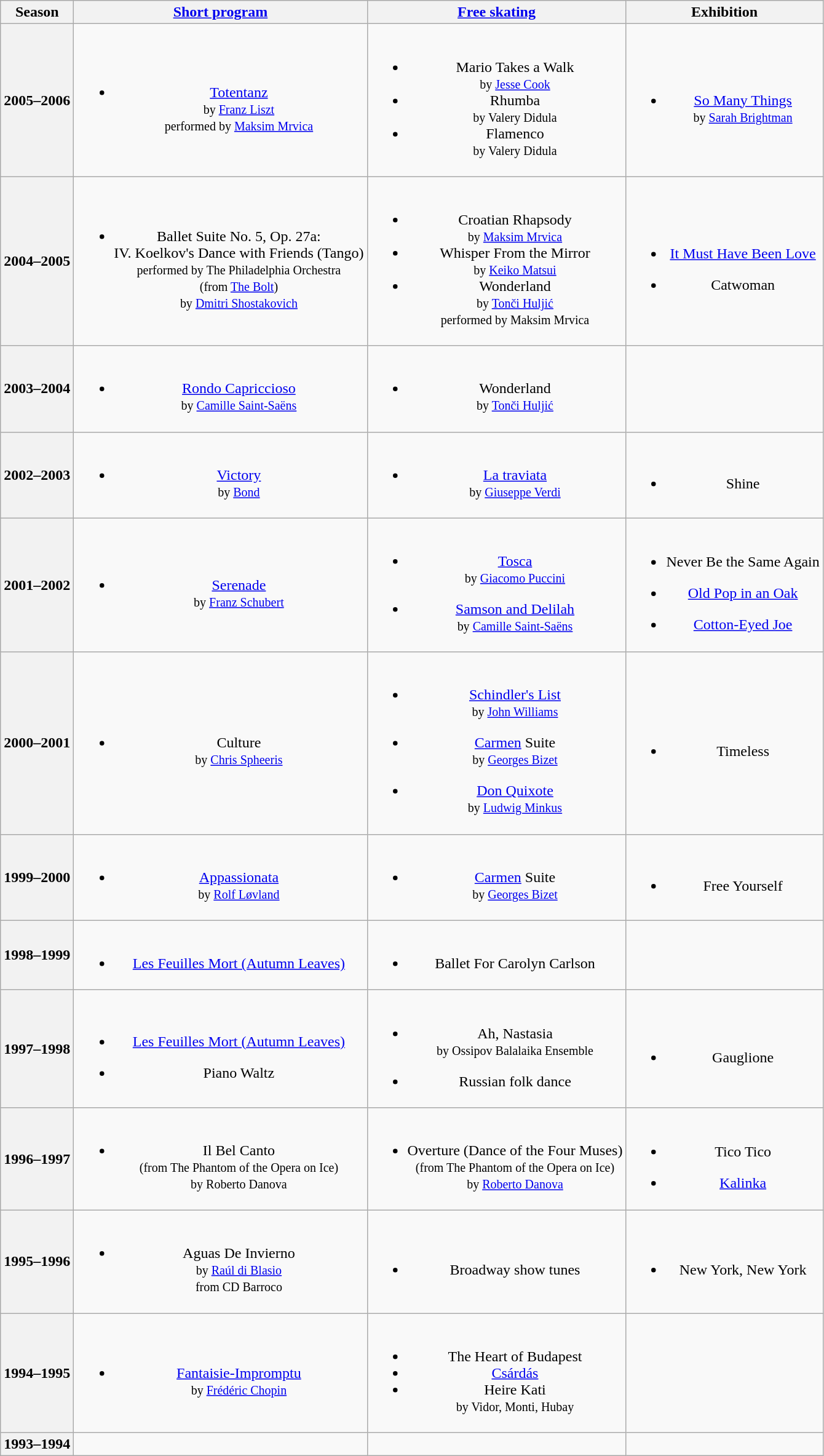<table class="wikitable" style="text-align:center">
<tr>
<th>Season</th>
<th><a href='#'>Short program</a></th>
<th><a href='#'>Free skating</a></th>
<th>Exhibition</th>
</tr>
<tr>
<th>2005–2006 <br></th>
<td><br><ul><li><a href='#'>Totentanz</a> <br> <small> by <a href='#'>Franz Liszt</a> <br> performed by <a href='#'>Maksim Mrvica</a> </small></li></ul></td>
<td><br><ul><li>Mario Takes a Walk <br> <small> by <a href='#'>Jesse Cook</a> </small></li><li>Rhumba <br> <small> by Valery Didula </small></li><li>Flamenco <br> <small> by Valery Didula </small></li></ul></td>
<td><br><ul><li><a href='#'>So Many Things</a> <br> <small> by <a href='#'>Sarah Brightman</a> </small></li></ul></td>
</tr>
<tr>
<th>2004–2005 <br></th>
<td><br><ul><li>Ballet Suite No. 5, Op. 27a: <br> IV. Koelkov's Dance with Friends (Tango) <br> <small> performed by The Philadelphia Orchestra </small> <br> <small> (from <a href='#'>The Bolt</a>) </small> <br> <small> by <a href='#'>Dmitri Shostakovich</a> </small></li></ul></td>
<td><br><ul><li>Croatian Rhapsody <br> <small> by <a href='#'>Maksim Mrvica</a> </small></li><li>Whisper From the Mirror <br> <small> by <a href='#'>Keiko Matsui</a> </small></li><li>Wonderland <br> <small> by <a href='#'>Tonči Huljić</a> <br> performed by Maksim Mrvica </small></li></ul></td>
<td><br><ul><li><a href='#'>It Must Have Been Love</a></li></ul><ul><li>Catwoman</li></ul></td>
</tr>
<tr>
<th>2003–2004 <br></th>
<td><br><ul><li><a href='#'>Rondo Capriccioso</a> <br> <small> by <a href='#'>Camille Saint-Saëns</a> </small></li></ul></td>
<td><br><ul><li>Wonderland <br> <small> by <a href='#'>Tonči Huljić</a> </small></li></ul></td>
<td></td>
</tr>
<tr>
<th>2002–2003 <br></th>
<td><br><ul><li><a href='#'>Victory</a> <br> <small> by <a href='#'>Bond</a> </small></li></ul></td>
<td><br><ul><li><a href='#'>La traviata</a> <br> <small> by <a href='#'>Giuseppe Verdi</a> </small></li></ul></td>
<td><br><ul><li>Shine</li></ul></td>
</tr>
<tr>
<th>2001–2002 <br></th>
<td><br><ul><li><a href='#'>Serenade</a> <br> <small> by <a href='#'>Franz Schubert</a> </small></li></ul></td>
<td><br><ul><li><a href='#'>Tosca</a> <br> <small> by <a href='#'>Giacomo Puccini</a> </small></li></ul><ul><li><a href='#'>Samson and Delilah</a> <br> <small> by <a href='#'>Camille Saint-Saëns</a> </small></li></ul></td>
<td><br><ul><li>Never Be the Same Again</li></ul><ul><li><a href='#'>Old Pop in an Oak</a></li></ul><ul><li><a href='#'>Cotton-Eyed Joe</a></li></ul></td>
</tr>
<tr>
<th>2000–2001 <br></th>
<td><br><ul><li>Culture <br> <small> by <a href='#'>Chris Spheeris</a> </small></li></ul></td>
<td><br><ul><li><a href='#'>Schindler's List</a> <br> <small> by <a href='#'>John Williams</a> </small></li></ul><ul><li><a href='#'>Carmen</a> Suite <br> <small> by <a href='#'>Georges Bizet</a> </small></li></ul><ul><li><a href='#'>Don Quixote</a> <br> <small> by <a href='#'>Ludwig Minkus</a> </small></li></ul></td>
<td><br><ul><li>Timeless</li></ul></td>
</tr>
<tr>
<th>1999–2000</th>
<td><br><ul><li><a href='#'>Appassionata</a> <br> <small> by <a href='#'>Rolf Løvland</a> </small></li></ul></td>
<td><br><ul><li><a href='#'>Carmen</a> Suite <br> <small> by <a href='#'>Georges Bizet</a> </small></li></ul></td>
<td><br><ul><li>Free Yourself</li></ul></td>
</tr>
<tr>
<th>1998–1999</th>
<td><br><ul><li><a href='#'>Les Feuilles Mort (Autumn Leaves)</a></li></ul></td>
<td><br><ul><li>Ballet For Carolyn Carlson</li></ul></td>
<td></td>
</tr>
<tr>
<th>1997–1998</th>
<td><br><ul><li><a href='#'>Les Feuilles Mort (Autumn Leaves)</a></li></ul><ul><li>Piano Waltz</li></ul></td>
<td><br><ul><li>Ah, Nastasia <br> <small> by Ossipov Balalaika Ensemble </small></li></ul><ul><li>Russian folk dance</li></ul></td>
<td><br><ul><li>Gauglione</li></ul></td>
</tr>
<tr>
<th>1996–1997</th>
<td><br><ul><li>Il Bel Canto <br> <small> (from The Phantom of the Opera on Ice) <br> by Roberto Danova </small></li></ul></td>
<td><br><ul><li>Overture (Dance of the Four Muses) <br> <small> (from The Phantom of the Opera on Ice) <br> by <a href='#'>Roberto Danova</a> </small></li></ul></td>
<td><br><ul><li>Tico Tico</li></ul><ul><li><a href='#'>Kalinka</a></li></ul></td>
</tr>
<tr>
<th>1995–1996</th>
<td><br><ul><li>Aguas De Invierno <br> <small> by <a href='#'>Raúl di Blasio</a> <br> from CD Barroco </small></li></ul></td>
<td><br><ul><li>Broadway show tunes</li></ul></td>
<td><br><ul><li>New York, New York</li></ul></td>
</tr>
<tr>
<th>1994–1995</th>
<td><br><ul><li><a href='#'>Fantaisie-Impromptu</a> <br> <small> by <a href='#'>Frédéric Chopin</a> </small></li></ul></td>
<td><br><ul><li>The Heart of Budapest</li><li><a href='#'>Csárdás</a></li><li>Heire Kati <br> <small> by Vidor, Monti, Hubay </small></li></ul></td>
<td></td>
</tr>
<tr>
<th>1993–1994</th>
<td></td>
<td></td>
<td></td>
</tr>
</table>
